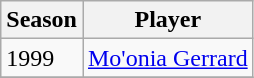<table class="wikitable collapsible">
<tr>
<th>Season</th>
<th>Player</th>
</tr>
<tr>
<td>1999</td>
<td><a href='#'>Mo'onia Gerrard</a></td>
</tr>
<tr>
</tr>
</table>
